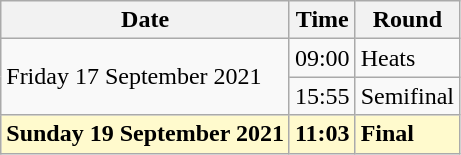<table class="wikitable">
<tr>
<th>Date</th>
<th>Time</th>
<th>Round</th>
</tr>
<tr>
<td rowspan=2>Friday 17 September 2021</td>
<td>09:00</td>
<td>Heats</td>
</tr>
<tr>
<td>15:55</td>
<td>Semifinal</td>
</tr>
<tr>
<td style=background:lemonchiffon><strong>Sunday 19 September 2021</strong></td>
<td style=background:lemonchiffon><strong>11:03</strong></td>
<td style=background:lemonchiffon><strong>Final</strong></td>
</tr>
</table>
